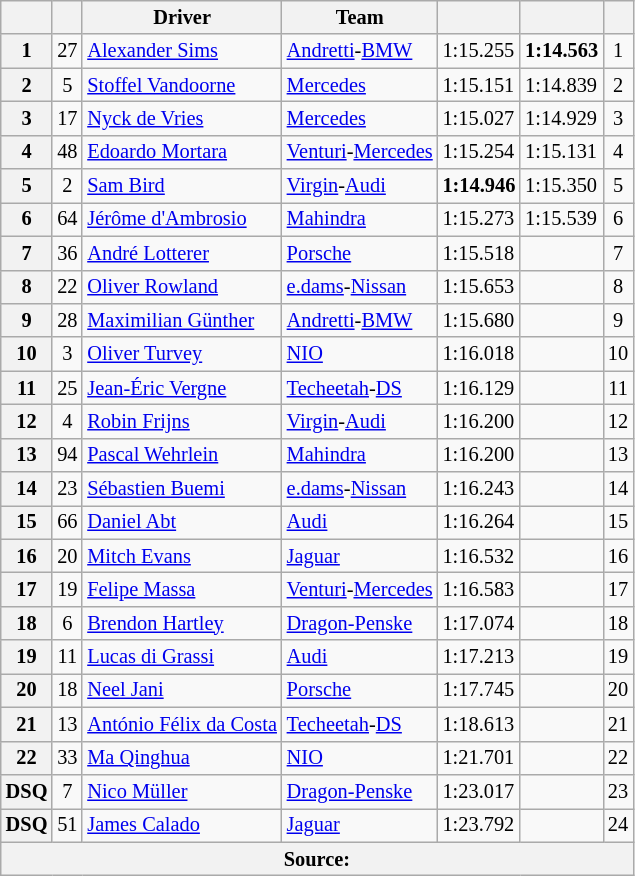<table class="wikitable sortable" style="font-size: 85%">
<tr>
<th scope="col"></th>
<th scope="col"></th>
<th scope="col">Driver</th>
<th scope="col">Team</th>
<th scope="col"></th>
<th scope="col"></th>
<th scope="col"></th>
</tr>
<tr>
<th scope="row">1</th>
<td align="center">27</td>
<td data-sort-value="SIM"> <a href='#'>Alexander Sims</a></td>
<td><a href='#'>Andretti</a>-<a href='#'>BMW</a></td>
<td>1:15.255</td>
<td><strong>1:14.563</strong></td>
<td align="center">1</td>
</tr>
<tr>
<th scope="row">2</th>
<td align="center">5</td>
<td data-sort-value="VAN"> <a href='#'>Stoffel Vandoorne</a></td>
<td><a href='#'>Mercedes</a></td>
<td>1:15.151</td>
<td>1:14.839</td>
<td align="center">2</td>
</tr>
<tr>
<th scope="row">3</th>
<td align="center">17</td>
<td data-sort-value="DEV"> <a href='#'>Nyck de Vries</a></td>
<td><a href='#'>Mercedes</a></td>
<td>1:15.027</td>
<td>1:14.929</td>
<td align="center">3</td>
</tr>
<tr>
<th scope="row">4</th>
<td align="center">48</td>
<td data-sort-value="MOR"> <a href='#'>Edoardo Mortara</a></td>
<td><a href='#'>Venturi</a>-<a href='#'>Mercedes</a></td>
<td>1:15.254</td>
<td>1:15.131</td>
<td align="center">4</td>
</tr>
<tr>
<th scope="row">5</th>
<td align="center">2</td>
<td data-sort-value="BIR"> <a href='#'>Sam Bird</a></td>
<td><a href='#'>Virgin</a>-<a href='#'>Audi</a></td>
<td><strong>1:14.946</strong></td>
<td>1:15.350</td>
<td align="center">5</td>
</tr>
<tr>
<th scope="row">6</th>
<td align="center">64</td>
<td data-sort-value="DAM"> <a href='#'>Jérôme d'Ambrosio</a></td>
<td><a href='#'>Mahindra</a></td>
<td>1:15.273</td>
<td>1:15.539</td>
<td align="center">6</td>
</tr>
<tr>
<th scope="row">7</th>
<td align="center">36</td>
<td data-sort-value="LOT"> <a href='#'>André Lotterer</a></td>
<td><a href='#'>Porsche</a></td>
<td>1:15.518</td>
<td></td>
<td align="center">7</td>
</tr>
<tr>
<th scope="row">8</th>
<td align="center">22</td>
<td data-sort-value="ROW"> <a href='#'>Oliver Rowland</a></td>
<td><a href='#'>e.dams</a>-<a href='#'>Nissan</a></td>
<td>1:15.653</td>
<td></td>
<td align="center">8</td>
</tr>
<tr>
<th scope="row">9</th>
<td align="center">28</td>
<td data-sort-value="GUN"> <a href='#'>Maximilian Günther</a></td>
<td><a href='#'>Andretti</a>-<a href='#'>BMW</a></td>
<td>1:15.680</td>
<td></td>
<td align="center">9</td>
</tr>
<tr>
<th scope="row">10</th>
<td align="center">3</td>
<td data-sort-value="TUR"> <a href='#'>Oliver Turvey</a></td>
<td><a href='#'>NIO</a></td>
<td>1:16.018</td>
<td></td>
<td align="center">10</td>
</tr>
<tr>
<th scope="row">11</th>
<td align="center">25</td>
<td data-sort-value="VER"> <a href='#'>Jean-Éric Vergne</a></td>
<td><a href='#'>Techeetah</a>-<a href='#'>DS</a></td>
<td>1:16.129</td>
<td></td>
<td align="center">11</td>
</tr>
<tr>
<th scope="row">12</th>
<td align="center">4</td>
<td data-sort-value="FRI"> <a href='#'>Robin Frijns</a></td>
<td><a href='#'>Virgin</a>-<a href='#'>Audi</a></td>
<td>1:16.200</td>
<td></td>
<td align="center">12</td>
</tr>
<tr>
<th scope="row">13</th>
<td align="center">94</td>
<td data-sort-value="WEH"> <a href='#'>Pascal Wehrlein</a></td>
<td><a href='#'>Mahindra</a></td>
<td>1:16.200</td>
<td></td>
<td align="center">13</td>
</tr>
<tr>
<th scope="row">14</th>
<td align="center">23</td>
<td data-sort-value="BUE"> <a href='#'>Sébastien Buemi</a></td>
<td><a href='#'>e.dams</a>-<a href='#'>Nissan</a></td>
<td>1:16.243</td>
<td></td>
<td align="center">14</td>
</tr>
<tr>
<th scope="row">15</th>
<td align="center">66</td>
<td data-sort-value="ABT"> <a href='#'>Daniel Abt</a></td>
<td><a href='#'>Audi</a></td>
<td>1:16.264</td>
<td></td>
<td align="center">15</td>
</tr>
<tr>
<th scope="row">16</th>
<td align="center">20</td>
<td data-sort-value="EVA"> <a href='#'>Mitch Evans</a></td>
<td><a href='#'>Jaguar</a></td>
<td>1:16.532</td>
<td></td>
<td align="center">16</td>
</tr>
<tr>
<th scope="row">17</th>
<td align="center">19</td>
<td data-sort-value="MAS"> <a href='#'>Felipe Massa</a></td>
<td><a href='#'>Venturi</a>-<a href='#'>Mercedes</a></td>
<td>1:16.583</td>
<td></td>
<td align="center">17</td>
</tr>
<tr>
<th scope="row">18</th>
<td align="center">6</td>
<td data-sort-value="HAR"> <a href='#'>Brendon Hartley</a></td>
<td><a href='#'>Dragon-Penske</a></td>
<td>1:17.074</td>
<td></td>
<td align="center">18</td>
</tr>
<tr>
<th scope="row">19</th>
<td align="center">11</td>
<td data-sort-value="DIG"> <a href='#'>Lucas di Grassi</a></td>
<td><a href='#'>Audi</a></td>
<td>1:17.213</td>
<td></td>
<td align="center">19</td>
</tr>
<tr>
<th scope="row">20</th>
<td align="center">18</td>
<td data-sort-value="JAN"> <a href='#'>Neel Jani</a></td>
<td><a href='#'>Porsche</a></td>
<td>1:17.745</td>
<td></td>
<td align="center">20</td>
</tr>
<tr>
<th scope="row">21</th>
<td align="center">13</td>
<td data-sort-value="DAC"> <a href='#'>António Félix da Costa</a></td>
<td><a href='#'>Techeetah</a>-<a href='#'>DS</a></td>
<td>1:18.613</td>
<td></td>
<td align="center">21</td>
</tr>
<tr>
<th scope="row">22</th>
<td align="center">33</td>
<td data-sort-value="MA"> <a href='#'>Ma Qinghua</a></td>
<td><a href='#'>NIO</a></td>
<td>1:21.701</td>
<td></td>
<td align="center">22</td>
</tr>
<tr>
<th scope="row" data-sort-value="23">DSQ</th>
<td align="center">7</td>
<td data-sort-value="MUL"> <a href='#'>Nico Müller</a></td>
<td><a href='#'>Dragon-Penske</a></td>
<td>1:23.017</td>
<td></td>
<td align="center">23</td>
</tr>
<tr>
<th scope="row" data-sort-value="24">DSQ</th>
<td align="center">51</td>
<td data-sort-value="CAL"> <a href='#'>James Calado</a></td>
<td><a href='#'>Jaguar</a></td>
<td>1:23.792</td>
<td></td>
<td align="center">24</td>
</tr>
<tr>
<th colspan="7">Source:</th>
</tr>
</table>
